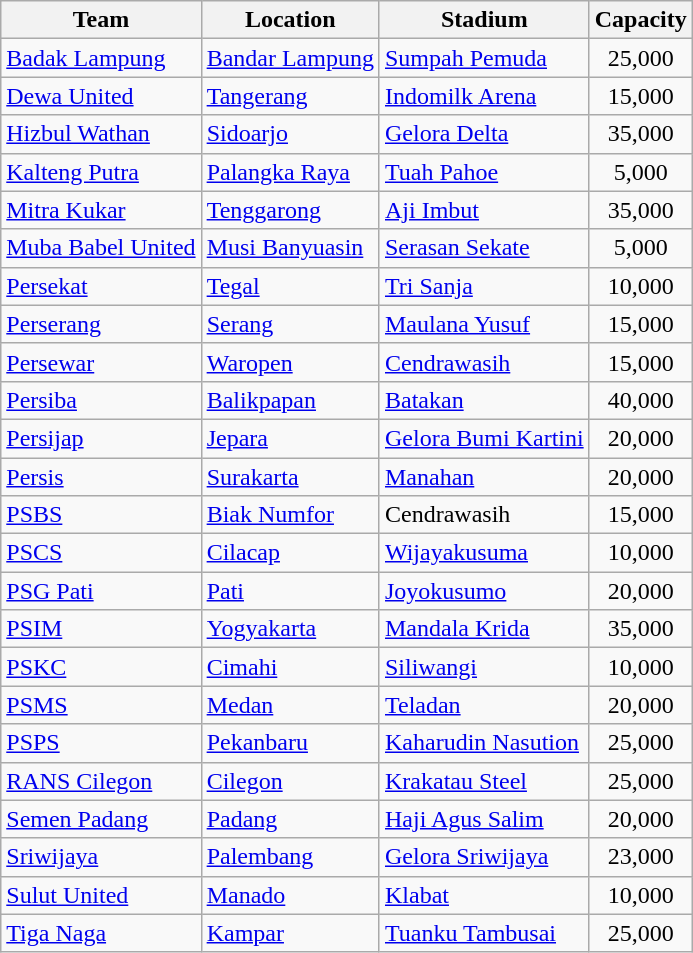<table class="wikitable sortable">
<tr>
<th>Team</th>
<th>Location</th>
<th>Stadium</th>
<th>Capacity</th>
</tr>
<tr>
<td><a href='#'>Badak Lampung</a></td>
<td><a href='#'>Bandar Lampung</a></td>
<td><a href='#'>Sumpah Pemuda</a></td>
<td align="center">25,000</td>
</tr>
<tr>
<td><a href='#'>Dewa United</a></td>
<td><a href='#'>Tangerang</a></td>
<td><a href='#'>Indomilk Arena</a></td>
<td align="center">15,000</td>
</tr>
<tr>
<td><a href='#'>Hizbul Wathan</a></td>
<td><a href='#'>Sidoarjo</a></td>
<td><a href='#'>Gelora Delta</a></td>
<td align="center">35,000</td>
</tr>
<tr>
<td><a href='#'>Kalteng Putra</a></td>
<td><a href='#'>Palangka Raya</a></td>
<td><a href='#'>Tuah Pahoe</a></td>
<td align="center">5,000</td>
</tr>
<tr>
<td><a href='#'>Mitra Kukar</a></td>
<td><a href='#'>Tenggarong</a></td>
<td><a href='#'>Aji Imbut</a></td>
<td align="center">35,000</td>
</tr>
<tr>
<td><a href='#'>Muba Babel United</a></td>
<td><a href='#'>Musi Banyuasin</a></td>
<td><a href='#'>Serasan Sekate</a></td>
<td align="center">5,000</td>
</tr>
<tr>
<td><a href='#'>Persekat</a></td>
<td><a href='#'>Tegal</a></td>
<td><a href='#'>Tri Sanja</a></td>
<td align="center">10,000</td>
</tr>
<tr>
<td><a href='#'>Perserang</a></td>
<td><a href='#'>Serang</a></td>
<td><a href='#'>Maulana Yusuf</a></td>
<td align="center">15,000</td>
</tr>
<tr>
<td><a href='#'>Persewar</a></td>
<td><a href='#'>Waropen</a></td>
<td><a href='#'>Cendrawasih</a></td>
<td align="center">15,000</td>
</tr>
<tr>
<td><a href='#'>Persiba</a></td>
<td><a href='#'>Balikpapan</a></td>
<td><a href='#'>Batakan</a></td>
<td align="center">40,000</td>
</tr>
<tr>
<td><a href='#'>Persijap</a></td>
<td><a href='#'>Jepara</a></td>
<td><a href='#'>Gelora Bumi Kartini</a></td>
<td align="center">20,000</td>
</tr>
<tr>
<td><a href='#'>Persis</a></td>
<td><a href='#'>Surakarta</a></td>
<td><a href='#'>Manahan</a></td>
<td align="center">20,000</td>
</tr>
<tr>
<td><a href='#'>PSBS</a></td>
<td><a href='#'>Biak Numfor</a></td>
<td>Cendrawasih</td>
<td align="center">15,000</td>
</tr>
<tr>
<td><a href='#'>PSCS</a></td>
<td><a href='#'>Cilacap</a></td>
<td><a href='#'>Wijayakusuma</a></td>
<td align="center">10,000</td>
</tr>
<tr>
<td><a href='#'>PSG Pati</a></td>
<td><a href='#'>Pati</a></td>
<td><a href='#'>Joyokusumo</a></td>
<td align="center">20,000</td>
</tr>
<tr>
<td><a href='#'>PSIM</a></td>
<td><a href='#'>Yogyakarta</a></td>
<td><a href='#'>Mandala Krida</a></td>
<td align="center">35,000</td>
</tr>
<tr>
<td><a href='#'>PSKC</a></td>
<td><a href='#'>Cimahi</a></td>
<td><a href='#'>Siliwangi</a></td>
<td align="center">10,000</td>
</tr>
<tr>
<td><a href='#'>PSMS</a></td>
<td><a href='#'>Medan</a></td>
<td><a href='#'>Teladan</a></td>
<td align="center">20,000</td>
</tr>
<tr>
<td><a href='#'>PSPS</a></td>
<td><a href='#'>Pekanbaru</a></td>
<td><a href='#'>Kaharudin Nasution</a></td>
<td align="center">25,000</td>
</tr>
<tr>
<td><a href='#'>RANS Cilegon</a></td>
<td><a href='#'>Cilegon</a></td>
<td><a href='#'>Krakatau Steel</a></td>
<td align="center">25,000</td>
</tr>
<tr>
<td><a href='#'>Semen Padang</a></td>
<td><a href='#'>Padang</a></td>
<td><a href='#'>Haji Agus Salim</a></td>
<td align="center">20,000</td>
</tr>
<tr>
<td><a href='#'>Sriwijaya</a></td>
<td><a href='#'>Palembang</a></td>
<td><a href='#'>Gelora Sriwijaya</a></td>
<td align="center">23,000</td>
</tr>
<tr>
<td><a href='#'>Sulut United</a></td>
<td><a href='#'>Manado</a></td>
<td><a href='#'>Klabat</a></td>
<td align="center">10,000</td>
</tr>
<tr>
<td><a href='#'>Tiga Naga</a></td>
<td><a href='#'>Kampar</a></td>
<td><a href='#'>Tuanku Tambusai</a></td>
<td align="center">25,000</td>
</tr>
</table>
